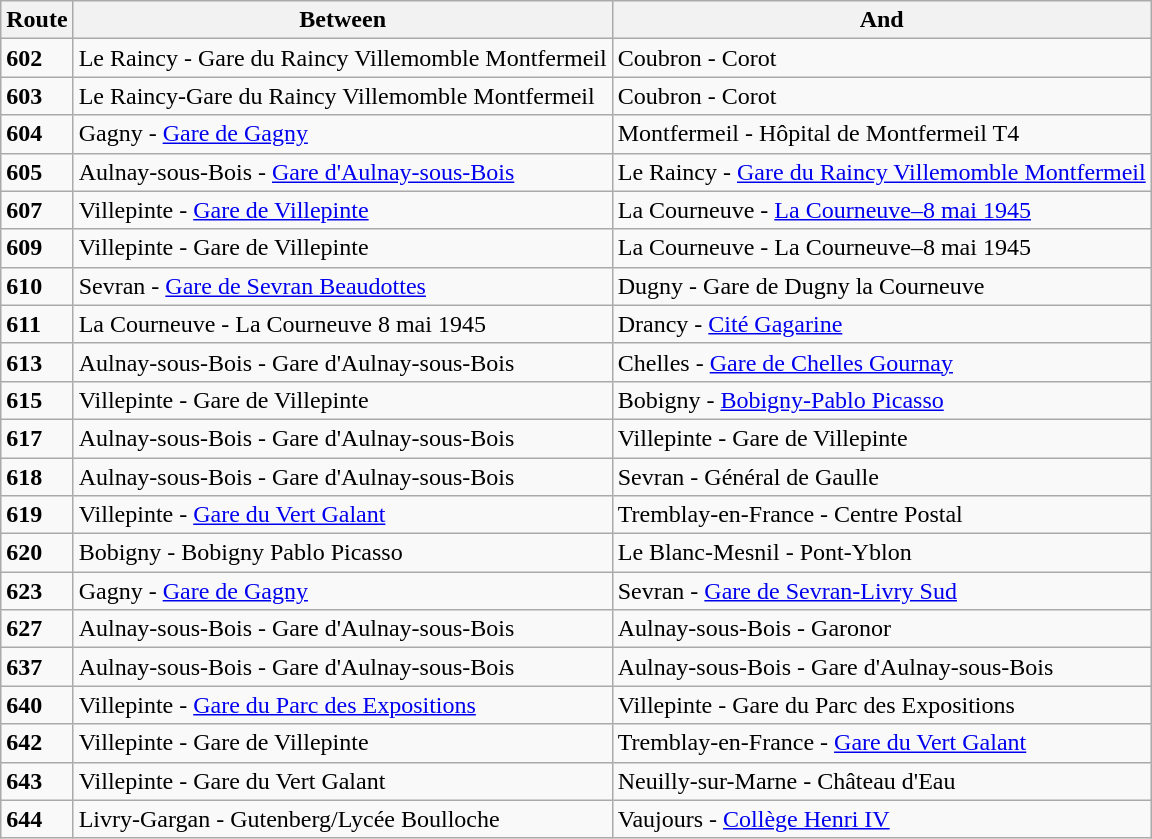<table class="wikitable">
<tr>
<th>Route</th>
<th>Between</th>
<th>And</th>
</tr>
<tr>
<td><span><strong>602</strong></span></td>
<td>Le Raincy - Gare du Raincy Villemomble Montfermeil </td>
<td>Coubron - Corot</td>
</tr>
<tr>
<td><span><strong>603</strong></span></td>
<td>Le Raincy-Gare du Raincy Villemomble Montfermeil </td>
<td>Coubron - Corot</td>
</tr>
<tr>
<td><span><strong>604</strong></span></td>
<td>Gagny - <a href='#'>Gare de Gagny</a> </td>
<td>Montfermeil - Hôpital de Montfermeil T4 </td>
</tr>
<tr>
<td><span><strong>605</strong></span></td>
<td>Aulnay-sous-Bois - <a href='#'>Gare d'Aulnay-sous-Bois</a>  </td>
<td>Le Raincy - <a href='#'>Gare du Raincy Villemomble Montfermeil</a></td>
</tr>
<tr>
<td><span><strong>607</strong></span></td>
<td>Villepinte - <a href='#'>Gare de Villepinte</a> </td>
<td>La Courneuve - <a href='#'>La Courneuve–8 mai 1945</a>  </td>
</tr>
<tr>
<td><span><strong>609</strong></span></td>
<td>Villepinte - Gare de Villepinte </td>
<td>La Courneuve - La Courneuve–8 mai 1945  </td>
</tr>
<tr>
<td><span><strong>610</strong></span></td>
<td>Sevran - <a href='#'>Gare de Sevran Beaudottes</a> </td>
<td>Dugny - Gare de Dugny la Courneuve  </td>
</tr>
<tr>
<td><span><strong>611</strong></span></td>
<td>La Courneuve - La Courneuve 8 mai 1945  </td>
<td>Drancy - <a href='#'>Cité Gagarine</a></td>
</tr>
<tr>
<td><span><strong>613</strong></span></td>
<td>Aulnay-sous-Bois - Gare d'Aulnay-sous-Bois  </td>
<td>Chelles - <a href='#'>Gare de Chelles Gournay</a>  </td>
</tr>
<tr>
<td><span><strong>615</strong></span></td>
<td>Villepinte - Gare de Villepinte </td>
<td>Bobigny - <a href='#'>Bobigny-Pablo Picasso</a>  </td>
</tr>
<tr>
<td><span><strong>617</strong></span></td>
<td>Aulnay-sous-Bois - Gare d'Aulnay-sous-Bois  </td>
<td>Villepinte - Gare de Villepinte </td>
</tr>
<tr>
<td><span><strong>618</strong></span></td>
<td>Aulnay-sous-Bois - Gare d'Aulnay-sous-Bois  </td>
<td>Sevran - Général de Gaulle</td>
</tr>
<tr>
<td><span><strong>619</strong></span></td>
<td>Villepinte - <a href='#'>Gare du Vert Galant</a> </td>
<td>Tremblay-en-France - Centre Postal</td>
</tr>
<tr>
<td><span><strong>620</strong></span></td>
<td>Bobigny - Bobigny Pablo Picasso  </td>
<td>Le Blanc-Mesnil - Pont-Yblon</td>
</tr>
<tr>
<td><span><strong>623</strong></span></td>
<td>Gagny - <a href='#'>Gare de Gagny</a> </td>
<td>Sevran - <a href='#'>Gare de Sevran-Livry Sud</a> </td>
</tr>
<tr>
<td><span><strong>627</strong></span></td>
<td>Aulnay-sous-Bois - Gare d'Aulnay-sous-Bois  </td>
<td>Aulnay-sous-Bois - Garonor</td>
</tr>
<tr>
<td><span><strong>637</strong></span></td>
<td>Aulnay-sous-Bois - Gare d'Aulnay-sous-Bois  </td>
<td>Aulnay-sous-Bois - Gare d'Aulnay-sous-Bois  </td>
</tr>
<tr>
<td><span><strong>640</strong></span></td>
<td>Villepinte - <a href='#'>Gare du Parc des Expositions</a> </td>
<td>Villepinte - Gare du Parc des Expositions </td>
</tr>
<tr>
<td><span><strong>642</strong></span></td>
<td>Villepinte - Gare de Villepinte </td>
<td>Tremblay-en-France - <a href='#'>Gare du Vert Galant</a> </td>
</tr>
<tr>
<td><span><strong>643</strong></span></td>
<td>Villepinte - Gare du Vert Galant </td>
<td>Neuilly-sur-Marne - Château d'Eau</td>
</tr>
<tr>
<td><span><strong>644</strong></span></td>
<td>Livry-Gargan - Gutenberg/Lycée Boulloche</td>
<td>Vaujours - <a href='#'>Collège Henri IV</a></td>
</tr>
</table>
